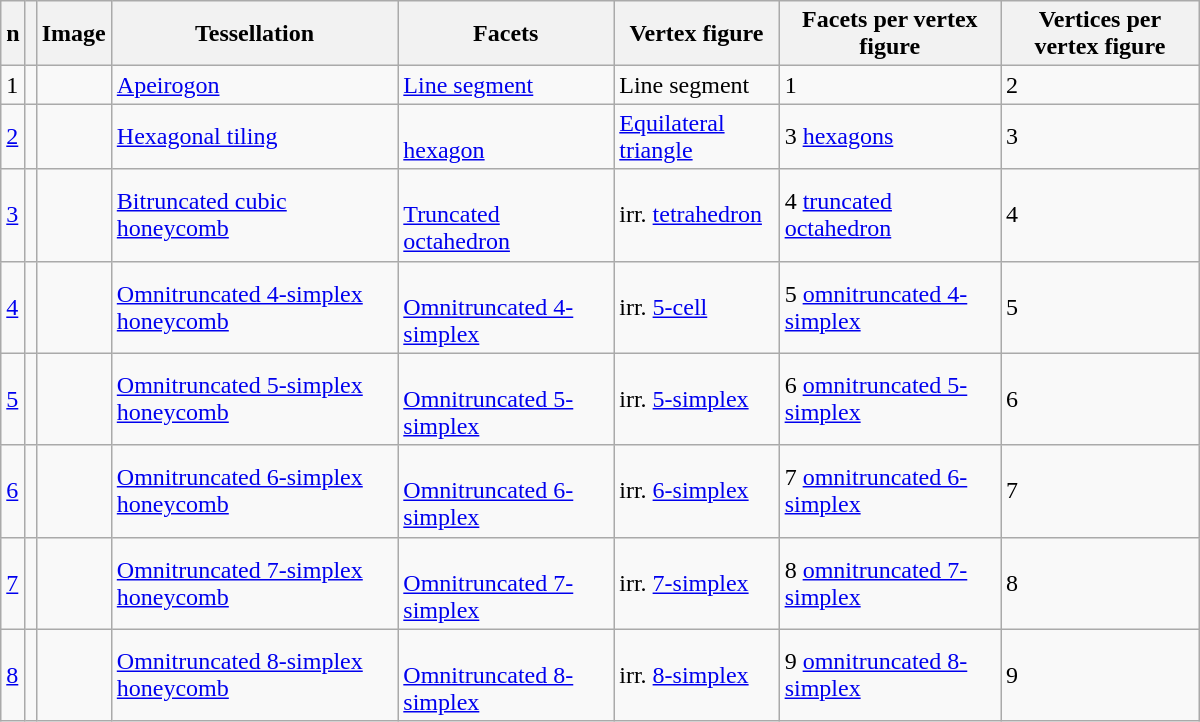<table class="wikitable" width=800>
<tr>
<th height=30>n</th>
<th></th>
<th>Image</th>
<th>Tessellation</th>
<th>Facets</th>
<th>Vertex figure</th>
<th>Facets per vertex figure</th>
<th>Vertices per vertex figure</th>
</tr>
<tr>
<td>1</td>
<td></td>
<td></td>
<td><a href='#'>Apeirogon</a><br></td>
<td><a href='#'>Line segment</a></td>
<td>Line segment</td>
<td>1</td>
<td>2</td>
</tr>
<tr>
<td><a href='#'>2</a></td>
<td></td>
<td></td>
<td><a href='#'>Hexagonal tiling</a><br></td>
<td><br><a href='#'>hexagon</a></td>
<td><a href='#'>Equilateral triangle</a><br></td>
<td>3 <a href='#'>hexagons</a></td>
<td>3</td>
</tr>
<tr>
<td><a href='#'>3</a></td>
<td></td>
<td></td>
<td><a href='#'>Bitruncated cubic honeycomb</a><br></td>
<td><br><a href='#'>Truncated octahedron</a></td>
<td>irr. <a href='#'>tetrahedron</a><br></td>
<td>4 <a href='#'>truncated octahedron</a></td>
<td>4</td>
</tr>
<tr>
<td><a href='#'>4</a></td>
<td></td>
<td></td>
<td><a href='#'>Omnitruncated 4-simplex honeycomb</a><br></td>
<td><br><a href='#'>Omnitruncated 4-simplex</a></td>
<td>irr. <a href='#'>5-cell</a><br></td>
<td>5 <a href='#'>omnitruncated 4-simplex</a></td>
<td>5</td>
</tr>
<tr>
<td><a href='#'>5</a></td>
<td></td>
<td></td>
<td><a href='#'>Omnitruncated 5-simplex honeycomb</a><br></td>
<td><br><a href='#'>Omnitruncated 5-simplex</a></td>
<td>irr. <a href='#'>5-simplex</a><br></td>
<td>6 <a href='#'>omnitruncated 5-simplex</a></td>
<td>6</td>
</tr>
<tr>
<td><a href='#'>6</a></td>
<td></td>
<td></td>
<td><a href='#'>Omnitruncated 6-simplex honeycomb</a><br></td>
<td><br><a href='#'>Omnitruncated 6-simplex</a></td>
<td>irr. <a href='#'>6-simplex</a><br></td>
<td>7 <a href='#'>omnitruncated 6-simplex</a></td>
<td>7</td>
</tr>
<tr>
<td><a href='#'>7</a></td>
<td></td>
<td></td>
<td><a href='#'>Omnitruncated 7-simplex honeycomb</a><br></td>
<td><br><a href='#'>Omnitruncated 7-simplex</a></td>
<td>irr. <a href='#'>7-simplex</a><br></td>
<td>8 <a href='#'>omnitruncated 7-simplex</a></td>
<td>8</td>
</tr>
<tr>
<td><a href='#'>8</a></td>
<td></td>
<td></td>
<td><a href='#'>Omnitruncated 8-simplex honeycomb</a><br></td>
<td><br><a href='#'>Omnitruncated 8-simplex</a></td>
<td>irr. <a href='#'>8-simplex</a><br></td>
<td>9 <a href='#'>omnitruncated 8-simplex</a></td>
<td>9<br></td>
</tr>
</table>
